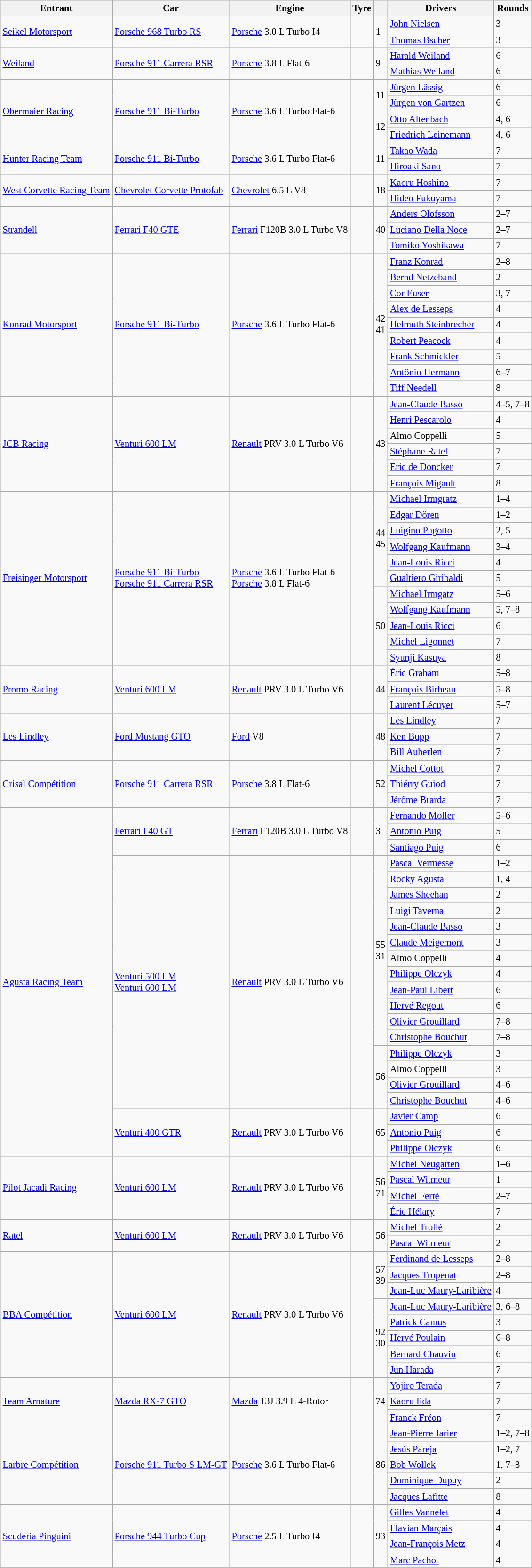<table class="wikitable" style="font-size: 85%">
<tr>
<th>Entrant</th>
<th>Car</th>
<th>Engine</th>
<th>Tyre</th>
<th></th>
<th>Drivers</th>
<th>Rounds</th>
</tr>
<tr>
<td rowspan=2> <a href='#'>Seikel Motorsport</a></td>
<td rowspan=2><a href='#'>Porsche 968 Turbo RS</a></td>
<td rowspan=2><a href='#'>Porsche</a> 3.0 L Turbo I4</td>
<td rowspan=2></td>
<td rowspan=2>1</td>
<td> <a href='#'>John Nielsen</a></td>
<td>3</td>
</tr>
<tr>
<td> <a href='#'>Thomas Bscher</a></td>
<td>3</td>
</tr>
<tr>
<td rowspan=2> <a href='#'>Weiland</a></td>
<td rowspan=2><a href='#'>Porsche 911 Carrera RSR</a></td>
<td rowspan=2><a href='#'>Porsche</a> 3.8 L Flat-6</td>
<td rowspan=2></td>
<td rowspan=2>9</td>
<td> <a href='#'>Harald Weiland</a></td>
<td>6</td>
</tr>
<tr>
<td> <a href='#'>Mathias Weiland</a></td>
<td>6</td>
</tr>
<tr>
<td rowspan=4> <a href='#'>Obermaier Racing</a></td>
<td rowspan=4><a href='#'>Porsche 911 Bi-Turbo</a></td>
<td rowspan=4><a href='#'>Porsche</a> 3.6 L Turbo Flat-6</td>
<td rowspan=4></td>
<td rowspan=2>11</td>
<td> <a href='#'>Jürgen Lässig</a></td>
<td>6</td>
</tr>
<tr>
<td> <a href='#'>Jürgen von Gartzen</a></td>
<td>6</td>
</tr>
<tr>
<td rowspan=2>12</td>
<td> <a href='#'>Otto Altenbach</a></td>
<td>4, 6</td>
</tr>
<tr>
<td> <a href='#'>Friedrich Leinemann</a></td>
<td>4, 6</td>
</tr>
<tr>
<td rowspan=2> <a href='#'>Hunter Racing Team</a></td>
<td rowspan=2><a href='#'>Porsche 911 Bi-Turbo</a></td>
<td rowspan=2><a href='#'>Porsche</a> 3.6 L Turbo Flat-6</td>
<td rowspan=2></td>
<td rowspan=2>11</td>
<td> <a href='#'>Takao Wada</a></td>
<td>7</td>
</tr>
<tr>
<td> <a href='#'>Hiroaki Sano</a></td>
<td>7</td>
</tr>
<tr>
<td rowspan=2> <a href='#'>West Corvette Racing Team</a></td>
<td rowspan=2><a href='#'>Chevrolet Corvette Protofab</a></td>
<td rowspan=2><a href='#'>Chevrolet</a> 6.5 L V8</td>
<td rowspan=2></td>
<td rowspan=2>18</td>
<td> <a href='#'>Kaoru Hoshino</a></td>
<td>7</td>
</tr>
<tr>
<td> <a href='#'>Hideo Fukuyama</a></td>
<td>7</td>
</tr>
<tr>
<td rowspan=3> <a href='#'>Strandell</a></td>
<td rowspan=3><a href='#'>Ferrari F40 GTE</a></td>
<td rowspan=3><a href='#'>Ferrari</a> F120B 3.0 L Turbo V8</td>
<td rowspan=3></td>
<td rowspan=3>40</td>
<td> <a href='#'>Anders Olofsson</a></td>
<td>2–7</td>
</tr>
<tr>
<td> <a href='#'>Luciano Della Noce</a></td>
<td>2–7</td>
</tr>
<tr>
<td> <a href='#'>Tomiko Yoshikawa</a></td>
<td>7</td>
</tr>
<tr>
<td rowspan=9> <a href='#'>Konrad Motorsport</a></td>
<td rowspan=9><a href='#'>Porsche 911 Bi-Turbo</a></td>
<td rowspan=9><a href='#'>Porsche</a> 3.6 L Turbo Flat-6</td>
<td rowspan=9></td>
<td rowspan=9>42<br>41</td>
<td> <a href='#'>Franz Konrad</a></td>
<td>2–8</td>
</tr>
<tr>
<td> <a href='#'>Bernd Netzeband</a></td>
<td>2</td>
</tr>
<tr>
<td> <a href='#'>Cor Euser</a></td>
<td>3, 7</td>
</tr>
<tr>
<td> <a href='#'>Alex de Lesseps</a></td>
<td>4</td>
</tr>
<tr>
<td> <a href='#'>Helmuth Steinbrecher</a></td>
<td>4</td>
</tr>
<tr>
<td> <a href='#'>Robert Peacock</a></td>
<td>4</td>
</tr>
<tr>
<td> <a href='#'>Frank Schmickler</a></td>
<td>5</td>
</tr>
<tr>
<td> <a href='#'>Antônio Hermann</a></td>
<td>6–7</td>
</tr>
<tr>
<td> <a href='#'>Tiff Needell</a></td>
<td>8</td>
</tr>
<tr>
<td rowspan=6> <a href='#'>JCB Racing</a></td>
<td rowspan=6><a href='#'>Venturi 600 LM</a></td>
<td rowspan=6><a href='#'>Renault</a> PRV 3.0 L Turbo V6</td>
<td rowspan=6></td>
<td rowspan=6>43</td>
<td> <a href='#'>Jean-Claude Basso</a></td>
<td>4–5, 7–8</td>
</tr>
<tr>
<td> <a href='#'>Henri Pescarolo</a></td>
<td>4</td>
</tr>
<tr>
<td> Almo Coppelli</td>
<td>5</td>
</tr>
<tr>
<td> <a href='#'>Stéphane Ratel</a></td>
<td>7</td>
</tr>
<tr>
<td> <a href='#'>Eric de Doncker</a></td>
<td>7</td>
</tr>
<tr>
<td> <a href='#'>François Migault</a></td>
<td>8</td>
</tr>
<tr>
<td rowspan=11> <a href='#'>Freisinger Motorsport</a></td>
<td rowspan=11><a href='#'>Porsche 911 Bi-Turbo</a><br><a href='#'>Porsche 911 Carrera RSR</a></td>
<td rowspan=11><a href='#'>Porsche</a> 3.6 L Turbo Flat-6<br><a href='#'>Porsche</a> 3.8 L Flat-6</td>
<td rowspan=11></td>
<td rowspan=6>44<br>45</td>
<td> <a href='#'>Michael Irmgratz</a></td>
<td>1–4</td>
</tr>
<tr>
<td> <a href='#'>Edgar Dören</a></td>
<td>1–2</td>
</tr>
<tr>
<td> <a href='#'>Luigino Pagotto</a></td>
<td>2, 5</td>
</tr>
<tr>
<td> <a href='#'>Wolfgang Kaufmann</a></td>
<td>3–4</td>
</tr>
<tr>
<td> <a href='#'>Jean-Louis Ricci</a></td>
<td>4</td>
</tr>
<tr>
<td> <a href='#'>Gualtiero Giribaldi</a></td>
<td>5</td>
</tr>
<tr>
<td rowspan=5>50</td>
<td> <a href='#'>Michael Irmgatz</a></td>
<td>5–6</td>
</tr>
<tr>
<td> <a href='#'>Wolfgang Kaufmann</a></td>
<td>5, 7–8</td>
</tr>
<tr>
<td> <a href='#'>Jean-Louis Ricci</a></td>
<td>6</td>
</tr>
<tr>
<td> <a href='#'>Michel Ligonnet</a></td>
<td>7</td>
</tr>
<tr>
<td> <a href='#'>Syunji Kasuya</a></td>
<td>8</td>
</tr>
<tr>
<td rowspan=3> <a href='#'>Promo Racing</a></td>
<td rowspan=3><a href='#'>Venturi 600 LM</a></td>
<td rowspan=3><a href='#'>Renault</a> PRV 3.0 L Turbo V6</td>
<td rowspan=3></td>
<td rowspan=3>44</td>
<td> <a href='#'>Éric Graham</a></td>
<td>5–8</td>
</tr>
<tr>
<td> <a href='#'>François Birbeau</a></td>
<td>5–8</td>
</tr>
<tr>
<td> <a href='#'>Laurent Lécuyer</a></td>
<td>5–7</td>
</tr>
<tr>
<td rowspan=3> <a href='#'>Les Lindley</a></td>
<td rowspan=3><a href='#'>Ford Mustang GTO</a></td>
<td rowspan=3><a href='#'>Ford</a> V8</td>
<td rowspan=3></td>
<td rowspan=3>48</td>
<td> <a href='#'>Les Lindley</a></td>
<td>7</td>
</tr>
<tr>
<td> <a href='#'>Ken Bupp</a></td>
<td>7</td>
</tr>
<tr>
<td> <a href='#'>Bill Auberlen</a></td>
<td>7</td>
</tr>
<tr>
<td rowspan=3> <a href='#'>Crisal Compétition</a></td>
<td rowspan=3><a href='#'>Porsche 911 Carrera RSR</a></td>
<td rowspan=3><a href='#'>Porsche</a> 3.8 L Flat-6</td>
<td rowspan=3></td>
<td rowspan=3>52</td>
<td> <a href='#'>Michel Cottot</a></td>
<td>7</td>
</tr>
<tr>
<td> <a href='#'>Thiérry Guiod</a></td>
<td>7</td>
</tr>
<tr>
<td> <a href='#'>Jérôme Brarda</a></td>
<td>7</td>
</tr>
<tr>
<td rowspan=22> <a href='#'>Agusta Racing Team</a></td>
<td rowspan=3><a href='#'>Ferrari F40 GT</a></td>
<td rowspan=3><a href='#'>Ferrari</a> F120B 3.0 L Turbo V8</td>
<td rowspan=3></td>
<td rowspan=3>3</td>
<td> <a href='#'>Fernando Moller</a></td>
<td>5–6</td>
</tr>
<tr>
<td> <a href='#'>Antonio Puig</a></td>
<td>5</td>
</tr>
<tr>
<td> <a href='#'>Santiago Puig</a></td>
<td>6</td>
</tr>
<tr>
<td rowspan=16><a href='#'>Venturi 500 LM</a><br><a href='#'>Venturi 600 LM</a></td>
<td rowspan=16><a href='#'>Renault</a> PRV 3.0 L Turbo V6</td>
<td rowspan=16></td>
<td rowspan=12>55<br>31</td>
<td> <a href='#'>Pascal Vermesse</a></td>
<td>1–2</td>
</tr>
<tr>
<td> <a href='#'>Rocky Agusta</a></td>
<td>1, 4</td>
</tr>
<tr>
<td> <a href='#'>James Sheehan</a></td>
<td>2</td>
</tr>
<tr>
<td> <a href='#'>Luigi Taverna</a></td>
<td>2</td>
</tr>
<tr>
<td> <a href='#'>Jean-Claude Basso</a></td>
<td>3</td>
</tr>
<tr>
<td> <a href='#'>Claude Meigemont</a></td>
<td>3</td>
</tr>
<tr>
<td> Almo Coppelli</td>
<td>4</td>
</tr>
<tr>
<td> <a href='#'>Philippe Olczyk</a></td>
<td>4</td>
</tr>
<tr>
<td> <a href='#'>Jean-Paul Libert</a></td>
<td>6</td>
</tr>
<tr>
<td> <a href='#'>Hervé Regout</a></td>
<td>6</td>
</tr>
<tr>
<td> <a href='#'>Olivier Grouillard</a></td>
<td>7–8</td>
</tr>
<tr>
<td> <a href='#'>Christophe Bouchut</a></td>
<td>7–8</td>
</tr>
<tr>
<td rowspan=4>56</td>
<td> <a href='#'>Philippe Olczyk</a></td>
<td>3</td>
</tr>
<tr>
<td> Almo Coppelli</td>
<td>3</td>
</tr>
<tr>
<td> <a href='#'>Olivier Grouillard</a></td>
<td>4–6</td>
</tr>
<tr>
<td> <a href='#'>Christophe Bouchut</a></td>
<td>4–6</td>
</tr>
<tr>
<td rowspan=3><a href='#'>Venturi 400 GTR</a></td>
<td rowspan=3><a href='#'>Renault</a> PRV 3.0 L Turbo V6</td>
<td rowspan=3></td>
<td rowspan=3>65</td>
<td> <a href='#'>Javier Camp</a></td>
<td>6</td>
</tr>
<tr>
<td> <a href='#'>Antonio Puig</a></td>
<td>6</td>
</tr>
<tr>
<td> <a href='#'>Philippe Olczyk</a></td>
<td>6</td>
</tr>
<tr>
<td rowspan=4> <a href='#'>Pilot Jacadi Racing</a></td>
<td rowspan=4><a href='#'>Venturi 600 LM</a></td>
<td rowspan=4><a href='#'>Renault</a> PRV 3.0 L Turbo V6</td>
<td rowspan=4><br></td>
<td rowspan=4>56<br>71</td>
<td> <a href='#'>Michel Neugarten</a></td>
<td>1–6</td>
</tr>
<tr>
<td> <a href='#'>Pascal Witmeur</a></td>
<td>1</td>
</tr>
<tr>
<td> <a href='#'>Michel Ferté</a></td>
<td>2–7</td>
</tr>
<tr>
<td> <a href='#'>Éric Hélary</a></td>
<td>7</td>
</tr>
<tr>
<td rowspan=2> <a href='#'>Ratel</a></td>
<td rowspan=2><a href='#'>Venturi 600 LM</a></td>
<td rowspan=2><a href='#'>Renault</a> PRV 3.0 L Turbo V6</td>
<td rowspan=2></td>
<td rowspan=2>56</td>
<td> <a href='#'>Michel Trollé</a></td>
<td>2</td>
</tr>
<tr>
<td> <a href='#'>Pascal Witmeur</a></td>
<td>2</td>
</tr>
<tr>
<td rowspan=8> <a href='#'>BBA Compétition</a></td>
<td rowspan=8><a href='#'>Venturi 600 LM</a></td>
<td rowspan=8><a href='#'>Renault</a> PRV 3.0 L Turbo V6</td>
<td rowspan=8></td>
<td rowspan=3>57<br>39</td>
<td> <a href='#'>Ferdinand de Lesseps</a></td>
<td>2–8</td>
</tr>
<tr>
<td> <a href='#'>Jacques Tropenat</a></td>
<td>2–8</td>
</tr>
<tr>
<td> <a href='#'>Jean-Luc Maury-Laribière</a></td>
<td>4</td>
</tr>
<tr>
<td rowspan=5>92<br>30</td>
<td> <a href='#'>Jean-Luc Maury-Laribière</a></td>
<td>3, 6–8</td>
</tr>
<tr>
<td> <a href='#'>Patrick Camus</a></td>
<td>3</td>
</tr>
<tr>
<td> <a href='#'>Hervé Poulain</a></td>
<td>6–8</td>
</tr>
<tr>
<td> <a href='#'>Bernard Chauvin</a></td>
<td>6</td>
</tr>
<tr>
<td> <a href='#'>Jun Harada</a></td>
<td>7</td>
</tr>
<tr>
<td rowspan=3> <a href='#'>Team Arnature</a></td>
<td rowspan=3><a href='#'>Mazda RX-7 GTO</a></td>
<td rowspan=3><a href='#'>Mazda</a> 13J 3.9 L 4-Rotor</td>
<td rowspan=3></td>
<td rowspan=3>74</td>
<td> <a href='#'>Yojiro Terada</a></td>
<td>7</td>
</tr>
<tr>
<td> <a href='#'>Kaoru Iida</a></td>
<td>7</td>
</tr>
<tr>
<td> <a href='#'>Franck Fréon</a></td>
<td>7</td>
</tr>
<tr>
<td rowspan=5> <a href='#'>Larbre Compétition</a></td>
<td rowspan=5><a href='#'>Porsche 911 Turbo S LM-GT</a></td>
<td rowspan=5><a href='#'>Porsche</a> 3.6 L Turbo Flat-6</td>
<td rowspan=5><br></td>
<td rowspan=5>86</td>
<td> <a href='#'>Jean-Pierre Jarier</a></td>
<td>1–2, 7–8</td>
</tr>
<tr>
<td> <a href='#'>Jesús Pareja</a></td>
<td>1–2, 7</td>
</tr>
<tr>
<td> <a href='#'>Bob Wollek</a></td>
<td>1, 7–8</td>
</tr>
<tr>
<td> <a href='#'>Dominique Dupuy</a></td>
<td>2</td>
</tr>
<tr>
<td> <a href='#'>Jacques Lafitte</a></td>
<td>8</td>
</tr>
<tr>
<td rowspan=4> <a href='#'>Scuderia Pinguini</a></td>
<td rowspan=4><a href='#'>Porsche 944 Turbo Cup</a></td>
<td rowspan=4><a href='#'>Porsche</a> 2.5 L Turbo I4</td>
<td rowspan=4></td>
<td rowspan=4>93</td>
<td> <a href='#'>Gilles Vannelet</a></td>
<td>4</td>
</tr>
<tr>
<td> <a href='#'>Flavian Marçais</a></td>
<td>4</td>
</tr>
<tr>
<td> <a href='#'>Jean-François Metz</a></td>
<td>4</td>
</tr>
<tr>
<td> <a href='#'>Marc Pachot</a></td>
<td>4</td>
</tr>
<tr>
</tr>
</table>
